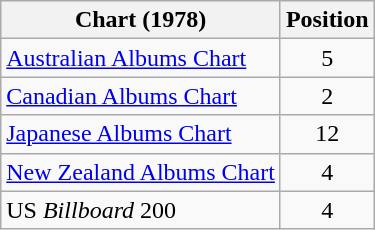<table class="wikitable sortable" style="text-align:center;">
<tr>
<th>Chart (1978)</th>
<th>Position</th>
</tr>
<tr>
<td align="left"><a href='#'>Australian Albums Chart</a></td>
<td>5</td>
</tr>
<tr>
<td align="left"><a href='#'>Canadian Albums Chart</a></td>
<td>2</td>
</tr>
<tr>
<td align="left"><a href='#'>Japanese Albums Chart</a></td>
<td>12</td>
</tr>
<tr>
<td align="left"><a href='#'>New Zealand Albums Chart</a></td>
<td>4</td>
</tr>
<tr>
<td align="left">US <em>Billboard</em> 200</td>
<td>4</td>
</tr>
</table>
